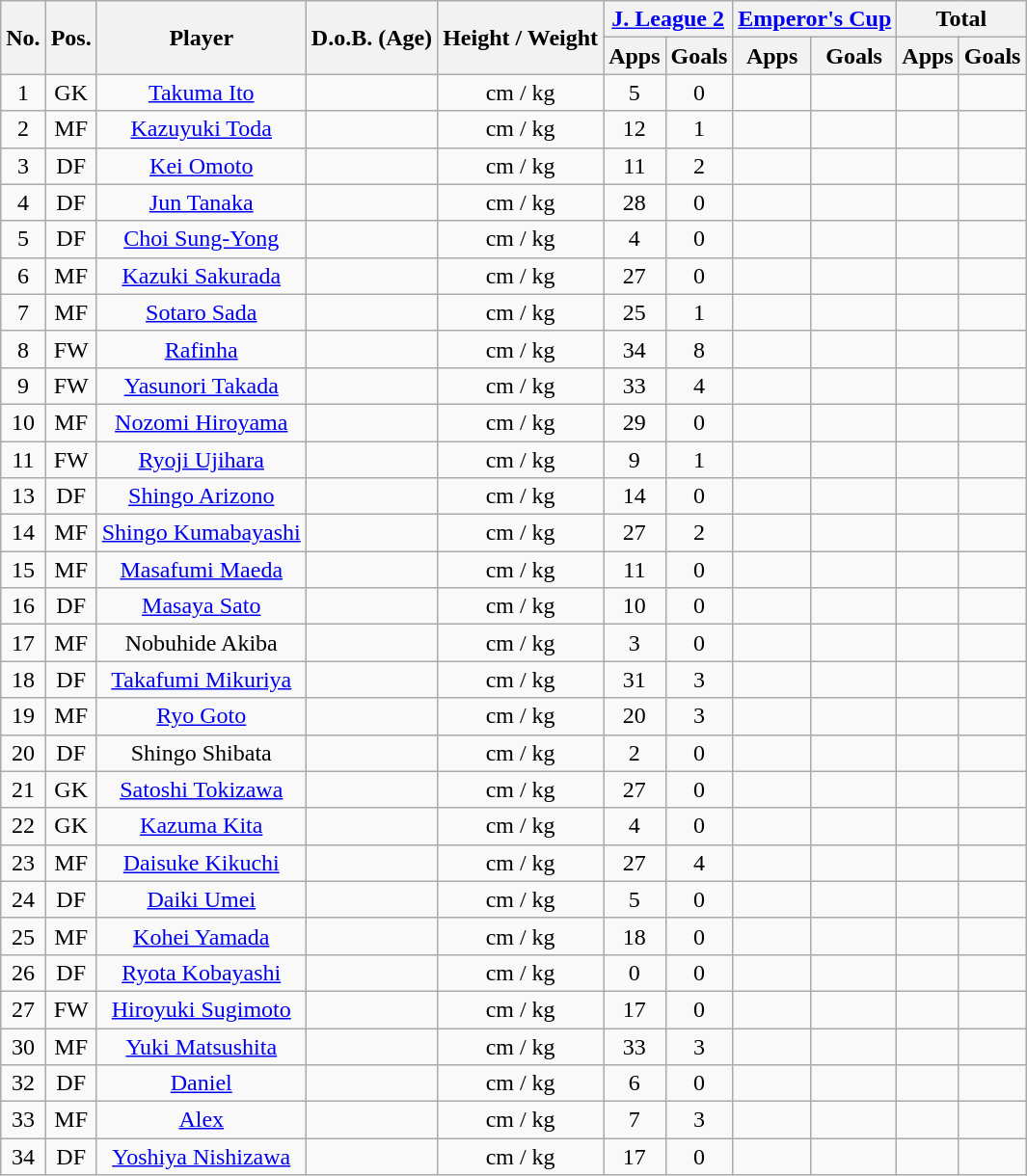<table class="wikitable" style="text-align:center;">
<tr>
<th rowspan="2">No.</th>
<th rowspan="2">Pos.</th>
<th rowspan="2">Player</th>
<th rowspan="2">D.o.B. (Age)</th>
<th rowspan="2">Height / Weight</th>
<th colspan="2"><a href='#'>J. League 2</a></th>
<th colspan="2"><a href='#'>Emperor's Cup</a></th>
<th colspan="2">Total</th>
</tr>
<tr>
<th>Apps</th>
<th>Goals</th>
<th>Apps</th>
<th>Goals</th>
<th>Apps</th>
<th>Goals</th>
</tr>
<tr>
<td>1</td>
<td>GK</td>
<td><a href='#'>Takuma Ito</a></td>
<td></td>
<td>cm / kg</td>
<td>5</td>
<td>0</td>
<td></td>
<td></td>
<td></td>
<td></td>
</tr>
<tr>
<td>2</td>
<td>MF</td>
<td><a href='#'>Kazuyuki Toda</a></td>
<td></td>
<td>cm / kg</td>
<td>12</td>
<td>1</td>
<td></td>
<td></td>
<td></td>
<td></td>
</tr>
<tr>
<td>3</td>
<td>DF</td>
<td><a href='#'>Kei Omoto</a></td>
<td></td>
<td>cm / kg</td>
<td>11</td>
<td>2</td>
<td></td>
<td></td>
<td></td>
<td></td>
</tr>
<tr>
<td>4</td>
<td>DF</td>
<td><a href='#'>Jun Tanaka</a></td>
<td></td>
<td>cm / kg</td>
<td>28</td>
<td>0</td>
<td></td>
<td></td>
<td></td>
<td></td>
</tr>
<tr>
<td>5</td>
<td>DF</td>
<td><a href='#'>Choi Sung-Yong</a></td>
<td></td>
<td>cm / kg</td>
<td>4</td>
<td>0</td>
<td></td>
<td></td>
<td></td>
<td></td>
</tr>
<tr>
<td>6</td>
<td>MF</td>
<td><a href='#'>Kazuki Sakurada</a></td>
<td></td>
<td>cm / kg</td>
<td>27</td>
<td>0</td>
<td></td>
<td></td>
<td></td>
<td></td>
</tr>
<tr>
<td>7</td>
<td>MF</td>
<td><a href='#'>Sotaro Sada</a></td>
<td></td>
<td>cm / kg</td>
<td>25</td>
<td>1</td>
<td></td>
<td></td>
<td></td>
<td></td>
</tr>
<tr>
<td>8</td>
<td>FW</td>
<td><a href='#'>Rafinha</a></td>
<td></td>
<td>cm / kg</td>
<td>34</td>
<td>8</td>
<td></td>
<td></td>
<td></td>
<td></td>
</tr>
<tr>
<td>9</td>
<td>FW</td>
<td><a href='#'>Yasunori Takada</a></td>
<td></td>
<td>cm / kg</td>
<td>33</td>
<td>4</td>
<td></td>
<td></td>
<td></td>
<td></td>
</tr>
<tr>
<td>10</td>
<td>MF</td>
<td><a href='#'>Nozomi Hiroyama</a></td>
<td></td>
<td>cm / kg</td>
<td>29</td>
<td>0</td>
<td></td>
<td></td>
<td></td>
<td></td>
</tr>
<tr>
<td>11</td>
<td>FW</td>
<td><a href='#'>Ryoji Ujihara</a></td>
<td></td>
<td>cm / kg</td>
<td>9</td>
<td>1</td>
<td></td>
<td></td>
<td></td>
<td></td>
</tr>
<tr>
<td>13</td>
<td>DF</td>
<td><a href='#'>Shingo Arizono</a></td>
<td></td>
<td>cm / kg</td>
<td>14</td>
<td>0</td>
<td></td>
<td></td>
<td></td>
<td></td>
</tr>
<tr>
<td>14</td>
<td>MF</td>
<td><a href='#'>Shingo Kumabayashi</a></td>
<td></td>
<td>cm / kg</td>
<td>27</td>
<td>2</td>
<td></td>
<td></td>
<td></td>
<td></td>
</tr>
<tr>
<td>15</td>
<td>MF</td>
<td><a href='#'>Masafumi Maeda</a></td>
<td></td>
<td>cm / kg</td>
<td>11</td>
<td>0</td>
<td></td>
<td></td>
<td></td>
<td></td>
</tr>
<tr>
<td>16</td>
<td>DF</td>
<td><a href='#'>Masaya Sato</a></td>
<td></td>
<td>cm / kg</td>
<td>10</td>
<td>0</td>
<td></td>
<td></td>
<td></td>
<td></td>
</tr>
<tr>
<td>17</td>
<td>MF</td>
<td>Nobuhide Akiba</td>
<td></td>
<td>cm / kg</td>
<td>3</td>
<td>0</td>
<td></td>
<td></td>
<td></td>
<td></td>
</tr>
<tr>
<td>18</td>
<td>DF</td>
<td><a href='#'>Takafumi Mikuriya</a></td>
<td></td>
<td>cm / kg</td>
<td>31</td>
<td>3</td>
<td></td>
<td></td>
<td></td>
<td></td>
</tr>
<tr>
<td>19</td>
<td>MF</td>
<td><a href='#'>Ryo Goto</a></td>
<td></td>
<td>cm / kg</td>
<td>20</td>
<td>3</td>
<td></td>
<td></td>
<td></td>
<td></td>
</tr>
<tr>
<td>20</td>
<td>DF</td>
<td>Shingo Shibata</td>
<td></td>
<td>cm / kg</td>
<td>2</td>
<td>0</td>
<td></td>
<td></td>
<td></td>
<td></td>
</tr>
<tr>
<td>21</td>
<td>GK</td>
<td><a href='#'>Satoshi Tokizawa</a></td>
<td></td>
<td>cm / kg</td>
<td>27</td>
<td>0</td>
<td></td>
<td></td>
<td></td>
<td></td>
</tr>
<tr>
<td>22</td>
<td>GK</td>
<td><a href='#'>Kazuma Kita</a></td>
<td></td>
<td>cm / kg</td>
<td>4</td>
<td>0</td>
<td></td>
<td></td>
<td></td>
<td></td>
</tr>
<tr>
<td>23</td>
<td>MF</td>
<td><a href='#'>Daisuke Kikuchi</a></td>
<td></td>
<td>cm / kg</td>
<td>27</td>
<td>4</td>
<td></td>
<td></td>
<td></td>
<td></td>
</tr>
<tr>
<td>24</td>
<td>DF</td>
<td><a href='#'>Daiki Umei</a></td>
<td></td>
<td>cm / kg</td>
<td>5</td>
<td>0</td>
<td></td>
<td></td>
<td></td>
<td></td>
</tr>
<tr>
<td>25</td>
<td>MF</td>
<td><a href='#'>Kohei Yamada</a></td>
<td></td>
<td>cm / kg</td>
<td>18</td>
<td>0</td>
<td></td>
<td></td>
<td></td>
<td></td>
</tr>
<tr>
<td>26</td>
<td>DF</td>
<td><a href='#'>Ryota Kobayashi</a></td>
<td></td>
<td>cm / kg</td>
<td>0</td>
<td>0</td>
<td></td>
<td></td>
<td></td>
<td></td>
</tr>
<tr>
<td>27</td>
<td>FW</td>
<td><a href='#'>Hiroyuki Sugimoto</a></td>
<td></td>
<td>cm / kg</td>
<td>17</td>
<td>0</td>
<td></td>
<td></td>
<td></td>
<td></td>
</tr>
<tr>
<td>30</td>
<td>MF</td>
<td><a href='#'>Yuki Matsushita</a></td>
<td></td>
<td>cm / kg</td>
<td>33</td>
<td>3</td>
<td></td>
<td></td>
<td></td>
<td></td>
</tr>
<tr>
<td>32</td>
<td>DF</td>
<td><a href='#'>Daniel</a></td>
<td></td>
<td>cm / kg</td>
<td>6</td>
<td>0</td>
<td></td>
<td></td>
<td></td>
<td></td>
</tr>
<tr>
<td>33</td>
<td>MF</td>
<td><a href='#'>Alex</a></td>
<td></td>
<td>cm / kg</td>
<td>7</td>
<td>3</td>
<td></td>
<td></td>
<td></td>
<td></td>
</tr>
<tr>
<td>34</td>
<td>DF</td>
<td><a href='#'>Yoshiya Nishizawa</a></td>
<td></td>
<td>cm / kg</td>
<td>17</td>
<td>0</td>
<td></td>
<td></td>
<td></td>
<td></td>
</tr>
</table>
